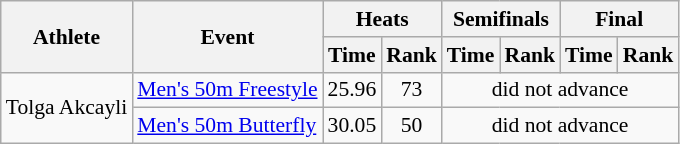<table class=wikitable style="font-size:90%">
<tr>
<th rowspan="2">Athlete</th>
<th rowspan="2">Event</th>
<th colspan="2">Heats</th>
<th colspan="2">Semifinals</th>
<th colspan="2">Final</th>
</tr>
<tr>
<th>Time</th>
<th>Rank</th>
<th>Time</th>
<th>Rank</th>
<th>Time</th>
<th>Rank</th>
</tr>
<tr>
<td rowspan="2">Tolga Akcayli</td>
<td><a href='#'>Men's 50m Freestyle</a></td>
<td align=center>25.96</td>
<td align=center>73</td>
<td align=center colspan=4>did not advance</td>
</tr>
<tr>
<td><a href='#'>Men's 50m Butterfly</a></td>
<td align=center>30.05</td>
<td align=center>50</td>
<td align=center colspan=4>did not advance</td>
</tr>
</table>
